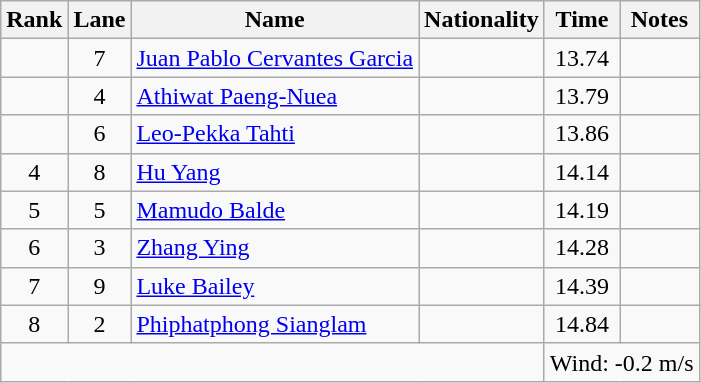<table class="wikitable sortable" style="text-align:center">
<tr>
<th>Rank</th>
<th>Lane</th>
<th>Name</th>
<th>Nationality</th>
<th>Time</th>
<th>Notes</th>
</tr>
<tr>
<td></td>
<td>7</td>
<td align=left><a href='#'>Juan Pablo Cervantes Garcia</a></td>
<td align=left></td>
<td>13.74</td>
<td></td>
</tr>
<tr>
<td></td>
<td>4</td>
<td align=left><a href='#'>Athiwat Paeng-Nuea</a></td>
<td align=left></td>
<td>13.79</td>
<td></td>
</tr>
<tr>
<td></td>
<td>6</td>
<td align=left><a href='#'>Leo-Pekka Tahti</a></td>
<td align=left></td>
<td>13.86</td>
<td></td>
</tr>
<tr>
<td>4</td>
<td>8</td>
<td align=left><a href='#'>Hu Yang</a></td>
<td align=left></td>
<td>14.14</td>
<td></td>
</tr>
<tr>
<td>5</td>
<td>5</td>
<td align=left><a href='#'>Mamudo Balde</a></td>
<td align=left></td>
<td>14.19</td>
<td></td>
</tr>
<tr>
<td>6</td>
<td>3</td>
<td align=left><a href='#'>Zhang Ying</a></td>
<td align=left></td>
<td>14.28</td>
<td></td>
</tr>
<tr>
<td>7</td>
<td>9</td>
<td align=left><a href='#'>Luke Bailey</a></td>
<td align=left></td>
<td>14.39</td>
<td></td>
</tr>
<tr>
<td>8</td>
<td>2</td>
<td align=left><a href='#'>Phiphatphong Sianglam</a></td>
<td align=left></td>
<td>14.84</td>
<td></td>
</tr>
<tr class="sortbottom">
<td colspan="4"></td>
<td colspan="2" style="text-align:left;">Wind: -0.2 m/s</td>
</tr>
</table>
